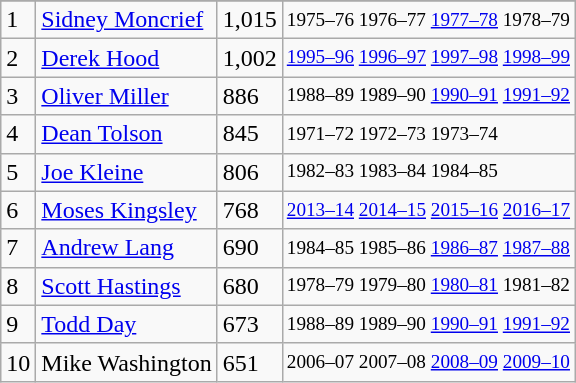<table class="wikitable">
<tr>
</tr>
<tr>
<td>1</td>
<td><a href='#'>Sidney Moncrief</a></td>
<td>1,015</td>
<td style="font-size:80%;">1975–76 1976–77 <a href='#'>1977–78</a> 1978–79</td>
</tr>
<tr>
<td>2</td>
<td><a href='#'>Derek Hood</a></td>
<td>1,002</td>
<td style="font-size:80%;"><a href='#'>1995–96</a> <a href='#'>1996–97</a> <a href='#'>1997–98</a> <a href='#'>1998–99</a></td>
</tr>
<tr>
<td>3</td>
<td><a href='#'>Oliver Miller</a></td>
<td>886</td>
<td style="font-size:80%;">1988–89 1989–90 <a href='#'>1990–91</a> <a href='#'>1991–92</a></td>
</tr>
<tr>
<td>4</td>
<td><a href='#'>Dean Tolson</a></td>
<td>845</td>
<td style="font-size:80%;">1971–72 1972–73 1973–74</td>
</tr>
<tr>
<td>5</td>
<td><a href='#'>Joe Kleine</a></td>
<td>806</td>
<td style="font-size:80%;">1982–83 1983–84 1984–85</td>
</tr>
<tr>
<td>6</td>
<td><a href='#'>Moses Kingsley</a></td>
<td>768</td>
<td style="font-size:80%;"><a href='#'>2013–14</a> <a href='#'>2014–15</a> <a href='#'>2015–16</a> <a href='#'>2016–17</a></td>
</tr>
<tr>
<td>7</td>
<td><a href='#'>Andrew Lang</a></td>
<td>690</td>
<td style="font-size:80%;">1984–85 1985–86 <a href='#'>1986–87</a> <a href='#'>1987–88</a></td>
</tr>
<tr>
<td>8</td>
<td><a href='#'>Scott Hastings</a></td>
<td>680</td>
<td style="font-size:80%;">1978–79 1979–80 <a href='#'>1980–81</a> 1981–82</td>
</tr>
<tr>
<td>9</td>
<td><a href='#'>Todd Day</a></td>
<td>673</td>
<td style="font-size:80%;">1988–89 1989–90 <a href='#'>1990–91</a> <a href='#'>1991–92</a></td>
</tr>
<tr>
<td>10</td>
<td>Mike Washington</td>
<td>651</td>
<td style="font-size:80%;">2006–07 2007–08 <a href='#'>2008–09</a> <a href='#'>2009–10</a></td>
</tr>
</table>
